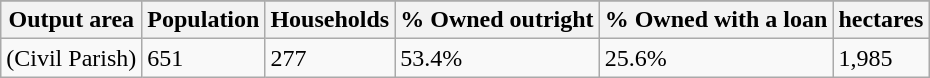<table class="wikitable">
<tr>
</tr>
<tr>
<th>Output area</th>
<th>Population</th>
<th>Households</th>
<th>% Owned outright</th>
<th>% Owned with a loan</th>
<th>hectares</th>
</tr>
<tr>
<td>(Civil Parish)</td>
<td>651</td>
<td>277</td>
<td>53.4%</td>
<td>25.6%</td>
<td>1,985</td>
</tr>
</table>
